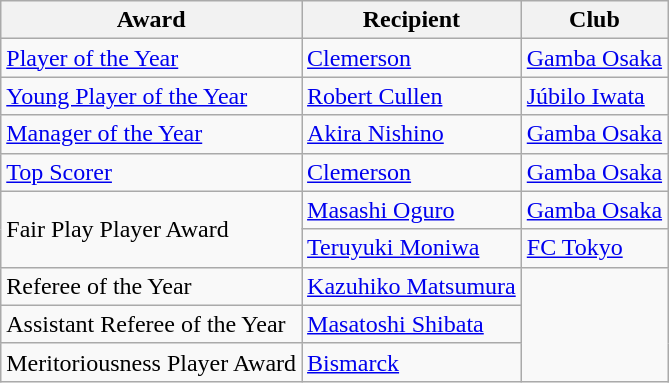<table class="wikitable">
<tr>
<th>Award</th>
<th>Recipient</th>
<th>Club</th>
</tr>
<tr>
<td><a href='#'>Player of the Year</a></td>
<td> <a href='#'>Clemerson</a></td>
<td><a href='#'>Gamba Osaka</a></td>
</tr>
<tr>
<td><a href='#'>Young Player of the Year</a></td>
<td> <a href='#'>Robert Cullen</a></td>
<td><a href='#'>Júbilo Iwata</a></td>
</tr>
<tr>
<td><a href='#'>Manager of the Year</a></td>
<td> <a href='#'>Akira Nishino</a></td>
<td><a href='#'>Gamba Osaka</a></td>
</tr>
<tr>
<td><a href='#'>Top Scorer</a></td>
<td> <a href='#'>Clemerson</a></td>
<td><a href='#'>Gamba Osaka</a></td>
</tr>
<tr>
<td rowspan="2">Fair Play Player Award</td>
<td> <a href='#'>Masashi Oguro</a></td>
<td><a href='#'>Gamba Osaka</a></td>
</tr>
<tr>
<td> <a href='#'>Teruyuki Moniwa</a></td>
<td><a href='#'>FC Tokyo</a></td>
</tr>
<tr>
<td>Referee of the Year</td>
<td> <a href='#'>Kazuhiko Matsumura</a></td>
</tr>
<tr>
<td>Assistant Referee of the Year</td>
<td> <a href='#'>Masatoshi Shibata</a></td>
</tr>
<tr>
<td>Meritoriousness Player Award</td>
<td> <a href='#'>Bismarck</a></td>
</tr>
</table>
